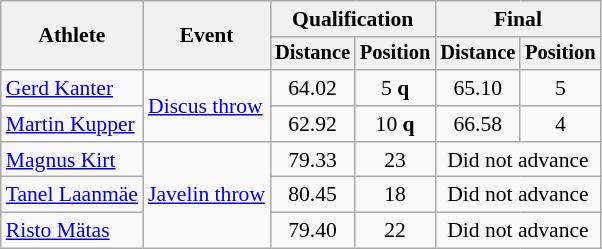<table class=wikitable style="font-size:90%">
<tr>
<th rowspan="2">Athlete</th>
<th rowspan="2">Event</th>
<th colspan="2">Qualification</th>
<th colspan="2">Final</th>
</tr>
<tr style="font-size:95%">
<th>Distance</th>
<th>Position</th>
<th>Distance</th>
<th>Position</th>
</tr>
<tr align=center>
<td align=left><a href='#'>Gerd Kanter</a></td>
<td align=left rowspan=2><a href='#'>Discus throw</a></td>
<td>64.02</td>
<td>5 <strong>q</strong></td>
<td>65.10</td>
<td>5</td>
</tr>
<tr align=center>
<td align=left><a href='#'>Martin Kupper</a></td>
<td>62.92</td>
<td>10 <strong>q</strong></td>
<td>66.58</td>
<td>4</td>
</tr>
<tr align=center>
<td align=left><a href='#'>Magnus Kirt</a></td>
<td align=left rowspan=3><a href='#'>Javelin throw</a></td>
<td>79.33</td>
<td>23</td>
<td colspan=2>Did not advance</td>
</tr>
<tr align=center>
<td align=left><a href='#'>Tanel Laanmäe</a></td>
<td>80.45</td>
<td>18</td>
<td colspan=2>Did not advance</td>
</tr>
<tr align=center>
<td align=left><a href='#'>Risto Mätas</a></td>
<td>79.40</td>
<td>22</td>
<td colspan=2>Did not advance</td>
</tr>
</table>
